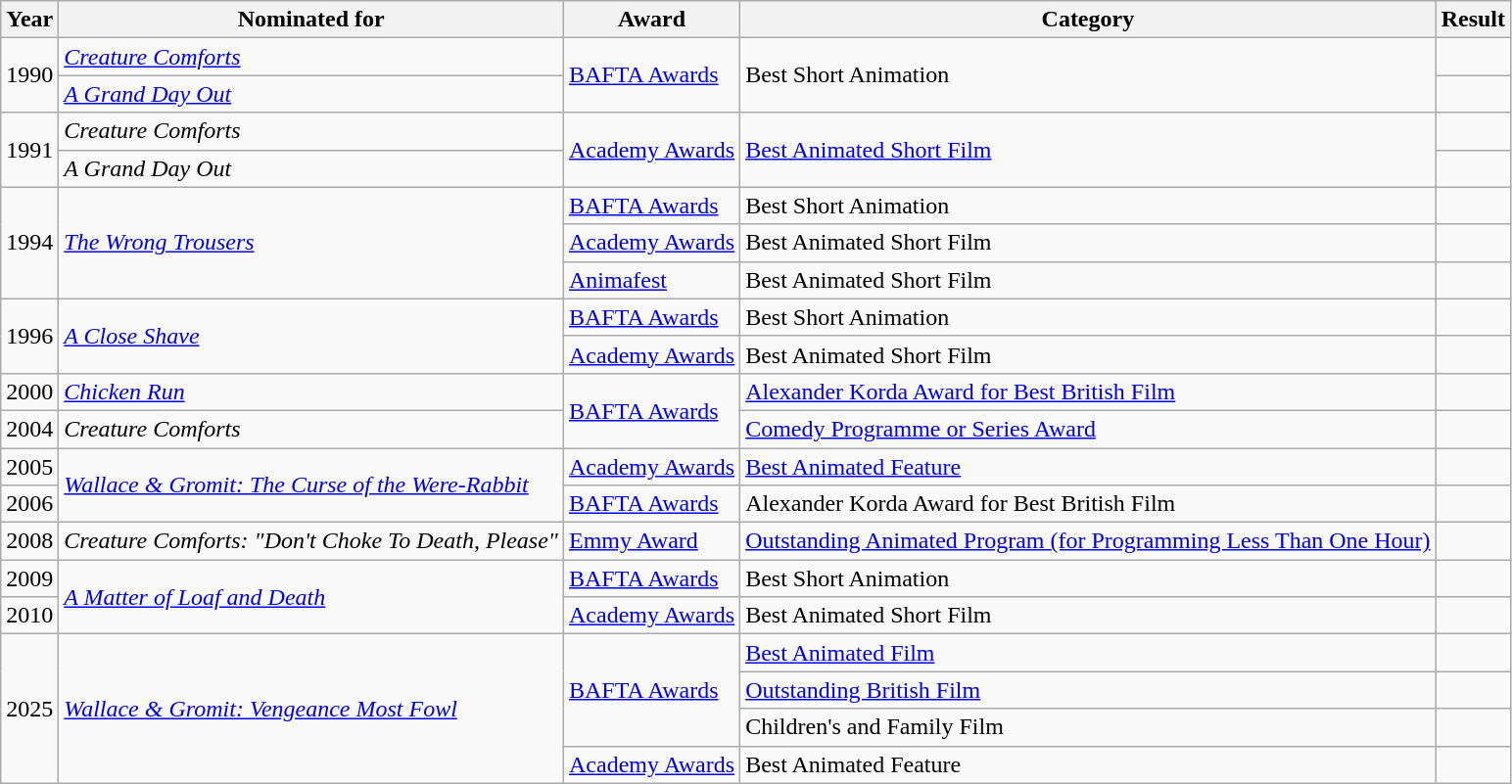<table class="wikitable sortable">
<tr>
<th>Year</th>
<th>Nominated for</th>
<th>Award</th>
<th>Category</th>
<th>Result</th>
</tr>
<tr>
<td rowspan="2">1990</td>
<td><em><a href='#'>Creature Comforts</a></em></td>
<td rowspan="2"><a href='#'>BAFTA Awards</a></td>
<td rowspan="2">Best Short Animation</td>
<td></td>
</tr>
<tr>
<td><em><a href='#'>A Grand Day Out</a></em></td>
<td></td>
</tr>
<tr>
<td rowspan="2">1991</td>
<td><em>Creature Comforts</em></td>
<td rowspan="2"><a href='#'>Academy Awards</a></td>
<td rowspan="2"><a href='#'>Best Animated Short Film</a></td>
<td></td>
</tr>
<tr>
<td><em>A Grand Day Out</em></td>
<td></td>
</tr>
<tr>
<td rowspan="3">1994</td>
<td rowspan="3"><em><a href='#'>The Wrong Trousers</a></em></td>
<td><a href='#'>BAFTA Awards</a></td>
<td>Best Short Animation</td>
<td></td>
</tr>
<tr>
<td><a href='#'>Academy Awards</a></td>
<td>Best Animated Short Film</td>
<td></td>
</tr>
<tr>
<td><a href='#'>Animafest</a></td>
<td>Best Animated Short Film</td>
<td></td>
</tr>
<tr>
<td rowspan="2">1996</td>
<td rowspan="2"><em><a href='#'>A Close Shave</a></em></td>
<td><a href='#'>BAFTA Awards</a></td>
<td>Best Short Animation</td>
<td></td>
</tr>
<tr>
<td><a href='#'>Academy Awards</a></td>
<td>Best Animated Short Film</td>
<td></td>
</tr>
<tr>
<td>2000</td>
<td><em><a href='#'>Chicken Run</a></em></td>
<td rowspan="2"><a href='#'>BAFTA Awards</a></td>
<td><a href='#'>Alexander Korda Award for Best British Film</a></td>
<td></td>
</tr>
<tr>
<td>2004</td>
<td><em>Creature Comforts</em></td>
<td><a href='#'>Comedy Programme or Series Award</a></td>
<td></td>
</tr>
<tr>
<td>2005</td>
<td rowspan="2"><em><a href='#'>Wallace & Gromit: The Curse of the Were-Rabbit</a></em></td>
<td><a href='#'>Academy Awards</a></td>
<td><a href='#'>Best Animated Feature</a></td>
<td></td>
</tr>
<tr>
<td>2006</td>
<td><a href='#'>BAFTA Awards</a></td>
<td>Alexander Korda Award for Best British Film</td>
<td></td>
</tr>
<tr>
<td>2008</td>
<td><em>Creature Comforts: "Don't Choke To Death, Please"</em></td>
<td><a href='#'>Emmy Award</a></td>
<td><a href='#'>Outstanding Animated Program (for Programming Less Than One Hour)</a></td>
<td></td>
</tr>
<tr>
<td>2009</td>
<td rowspan="2"><em><a href='#'>A Matter of Loaf and Death</a></em></td>
<td><a href='#'>BAFTA Awards</a></td>
<td>Best Short Animation</td>
<td></td>
</tr>
<tr>
<td>2010</td>
<td><a href='#'>Academy Awards</a></td>
<td>Best Animated Short Film</td>
<td></td>
</tr>
<tr>
<td rowspan="4">2025</td>
<td rowspan="4"><em><a href='#'>Wallace & Gromit: Vengeance Most Fowl</a></em></td>
<td rowspan="3"><a href='#'>BAFTA Awards</a></td>
<td><a href='#'>Best Animated Film</a></td>
<td></td>
</tr>
<tr>
<td><a href='#'>Outstanding British Film</a></td>
<td></td>
</tr>
<tr>
<td>Children's and Family Film</td>
<td></td>
</tr>
<tr>
<td><a href='#'>Academy Awards</a></td>
<td>Best Animated Feature</td>
<td></td>
</tr>
</table>
